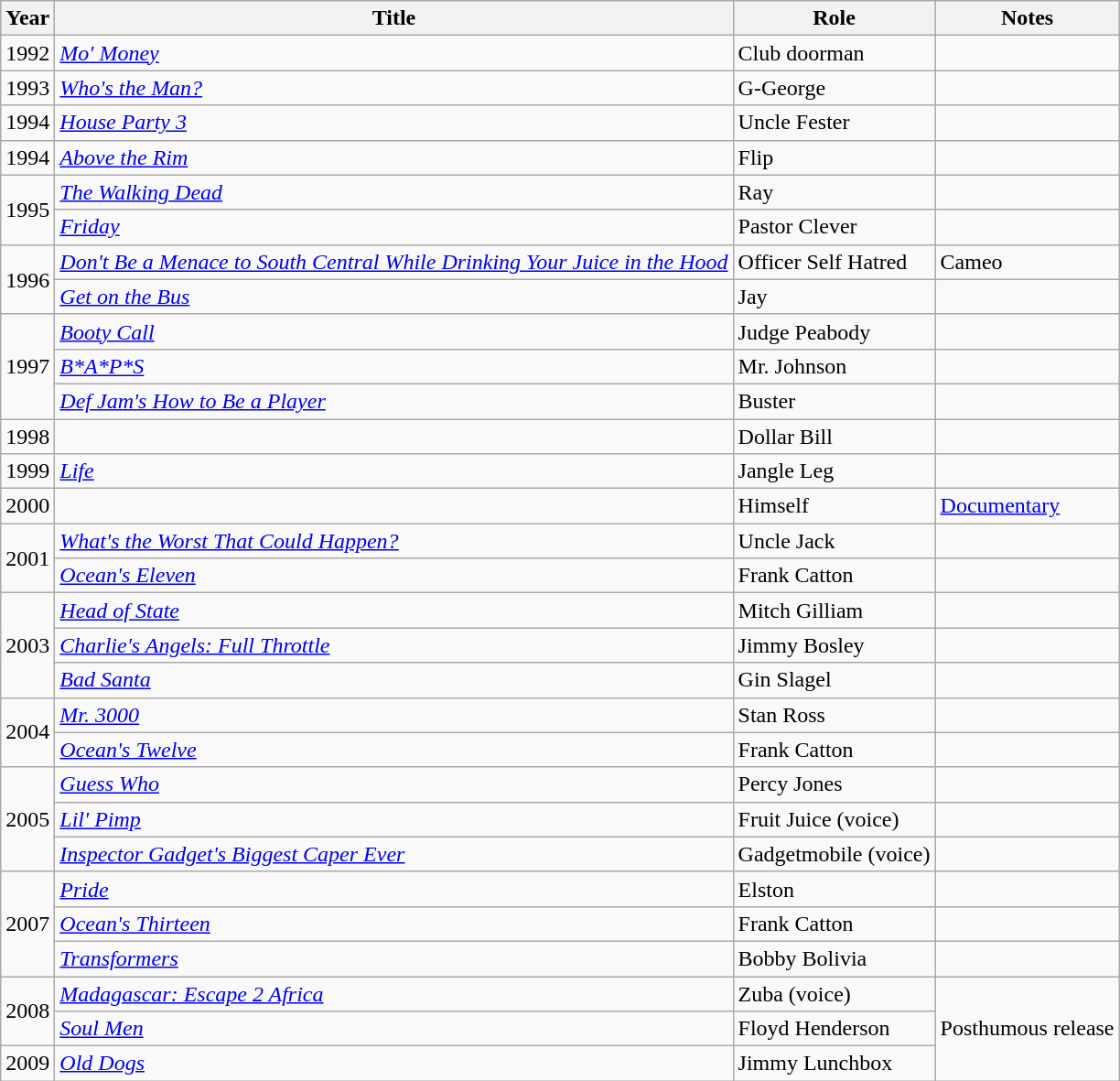<table class="wikitable sortable">
<tr>
<th>Year</th>
<th>Title</th>
<th>Role</th>
<th class = "unsortable">Notes</th>
</tr>
<tr>
<td>1992</td>
<td><em><a href='#'>Mo' Money</a></em></td>
<td>Club doorman</td>
<td></td>
</tr>
<tr>
<td>1993</td>
<td><em><a href='#'>Who's the Man?</a></em></td>
<td>G-George</td>
<td></td>
</tr>
<tr>
<td>1994</td>
<td><em><a href='#'>House Party 3</a></em></td>
<td>Uncle Fester</td>
<td></td>
</tr>
<tr>
<td>1994</td>
<td><em><a href='#'>Above the Rim</a></em></td>
<td>Flip</td>
<td></td>
</tr>
<tr>
<td rowspan=2>1995</td>
<td><em><a href='#'>The Walking Dead</a></em></td>
<td>Ray</td>
<td></td>
</tr>
<tr>
<td><em><a href='#'>Friday</a></em></td>
<td>Pastor Clever</td>
<td></td>
</tr>
<tr>
<td rowspan=2>1996</td>
<td><em><a href='#'>Don't Be a Menace to South Central While Drinking Your Juice in the Hood</a></em></td>
<td>Officer Self Hatred</td>
<td>Cameo</td>
</tr>
<tr>
<td><em><a href='#'>Get on the Bus</a></em></td>
<td>Jay</td>
<td></td>
</tr>
<tr>
<td rowspan=3>1997</td>
<td><em><a href='#'>Booty Call</a></em></td>
<td>Judge Peabody</td>
<td></td>
</tr>
<tr>
<td><em><a href='#'>B*A*P*S</a></em></td>
<td>Mr. Johnson</td>
<td></td>
</tr>
<tr>
<td><em><a href='#'>Def Jam's How to Be a Player</a></em></td>
<td>Buster</td>
<td></td>
</tr>
<tr>
<td>1998</td>
<td><em></em></td>
<td>Dollar Bill</td>
<td></td>
</tr>
<tr>
<td>1999</td>
<td><em><a href='#'>Life</a></em></td>
<td>Jangle Leg</td>
<td></td>
</tr>
<tr>
<td>2000</td>
<td><em></em></td>
<td>Himself</td>
<td><a href='#'>Documentary</a></td>
</tr>
<tr>
<td rowspan=2>2001</td>
<td><em><a href='#'>What's the Worst That Could Happen?</a></em></td>
<td>Uncle Jack</td>
<td></td>
</tr>
<tr>
<td><em><a href='#'>Ocean's Eleven</a></em></td>
<td>Frank Catton</td>
<td></td>
</tr>
<tr>
<td rowspan=3>2003</td>
<td><em><a href='#'>Head of State</a></em></td>
<td>Mitch Gilliam</td>
<td></td>
</tr>
<tr>
<td><em><a href='#'>Charlie's Angels: Full Throttle</a></em></td>
<td>Jimmy Bosley</td>
<td></td>
</tr>
<tr>
<td><em><a href='#'>Bad Santa</a></em></td>
<td>Gin Slagel</td>
<td></td>
</tr>
<tr>
<td rowspan=2>2004</td>
<td><em><a href='#'>Mr. 3000</a></em></td>
<td>Stan Ross</td>
<td></td>
</tr>
<tr>
<td><em><a href='#'>Ocean's Twelve</a></em></td>
<td>Frank Catton</td>
<td></td>
</tr>
<tr>
<td rowspan=3>2005</td>
<td><em><a href='#'>Guess Who</a></em></td>
<td>Percy Jones</td>
<td></td>
</tr>
<tr>
<td><em><a href='#'>Lil' Pimp</a></em></td>
<td>Fruit Juice (voice)</td>
<td></td>
</tr>
<tr>
<td><em><a href='#'>Inspector Gadget's Biggest Caper Ever</a></em></td>
<td>Gadgetmobile (voice)</td>
<td></td>
</tr>
<tr>
<td rowspan=3>2007</td>
<td><em><a href='#'>Pride</a></em></td>
<td>Elston</td>
<td></td>
</tr>
<tr>
<td><em><a href='#'>Ocean's Thirteen</a></em></td>
<td>Frank Catton</td>
<td></td>
</tr>
<tr>
<td><em><a href='#'>Transformers</a></em></td>
<td>Bobby Bolivia</td>
<td></td>
</tr>
<tr>
<td rowspan=2>2008</td>
<td><em><a href='#'>Madagascar: Escape 2 Africa</a></em></td>
<td>Zuba (voice)</td>
<td rowspan="3">Posthumous release</td>
</tr>
<tr>
<td><em><a href='#'>Soul Men</a></em></td>
<td>Floyd Henderson</td>
</tr>
<tr>
<td>2009</td>
<td><em><a href='#'>Old Dogs</a></em></td>
<td>Jimmy Lunchbox</td>
</tr>
</table>
